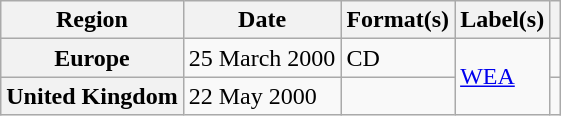<table class="wikitable plainrowheaders">
<tr>
<th scope="col">Region</th>
<th scope="col">Date</th>
<th scope="col">Format(s)</th>
<th scope="col">Label(s)</th>
<th scope="col"></th>
</tr>
<tr>
<th scope="row">Europe</th>
<td>25 March 2000</td>
<td>CD</td>
<td rowspan="2"><a href='#'>WEA</a></td>
<td></td>
</tr>
<tr>
<th scope="row">United Kingdom</th>
<td>22 May 2000</td>
<td></td>
<td></td>
</tr>
</table>
